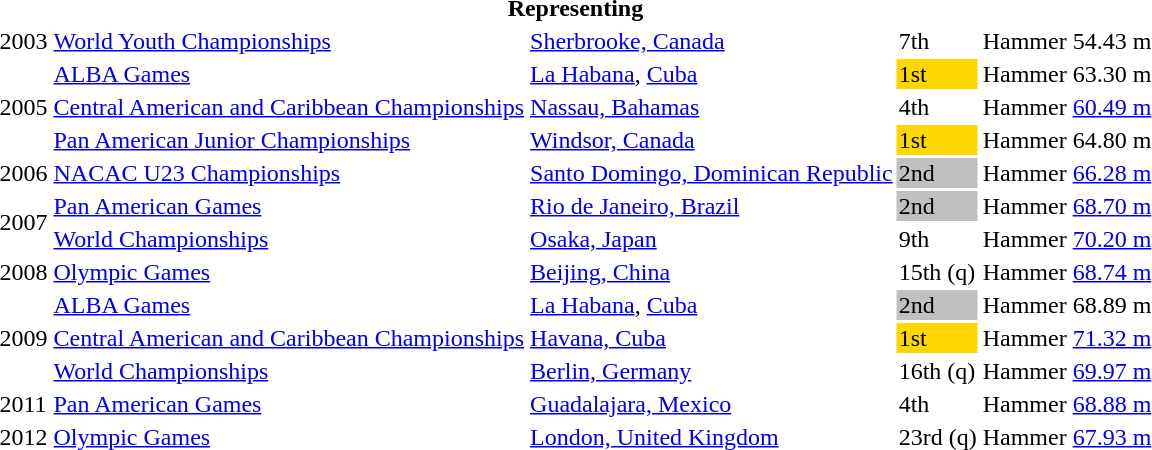<table>
<tr>
<th colspan="6">Representing </th>
</tr>
<tr>
<td>2003</td>
<td><a href='#'>World Youth Championships</a></td>
<td><a href='#'>Sherbrooke, Canada</a></td>
<td>7th</td>
<td>Hammer</td>
<td>54.43 m</td>
</tr>
<tr>
<td rowspan=3>2005</td>
<td><a href='#'>ALBA Games</a></td>
<td><a href='#'>La Habana</a>, <a href='#'>Cuba</a></td>
<td bgcolor=gold>1st</td>
<td>Hammer</td>
<td>63.30 m</td>
</tr>
<tr>
<td><a href='#'>Central American and Caribbean Championships</a></td>
<td><a href='#'>Nassau, Bahamas</a></td>
<td>4th</td>
<td>Hammer</td>
<td><a href='#'>60.49 m</a></td>
</tr>
<tr>
<td><a href='#'>Pan American Junior Championships</a></td>
<td><a href='#'>Windsor, Canada</a></td>
<td bgcolor="gold">1st</td>
<td>Hammer</td>
<td>64.80 m</td>
</tr>
<tr>
<td>2006</td>
<td><a href='#'>NACAC U23 Championships</a></td>
<td><a href='#'>Santo Domingo, Dominican Republic</a></td>
<td bgcolor="silver">2nd</td>
<td>Hammer</td>
<td><a href='#'>66.28 m</a></td>
</tr>
<tr>
<td rowspan=2>2007</td>
<td><a href='#'>Pan American Games</a></td>
<td><a href='#'>Rio de Janeiro, Brazil</a></td>
<td bgcolor="silver">2nd</td>
<td>Hammer</td>
<td><a href='#'>68.70 m</a></td>
</tr>
<tr>
<td><a href='#'>World Championships</a></td>
<td><a href='#'>Osaka, Japan</a></td>
<td>9th</td>
<td>Hammer</td>
<td><a href='#'>70.20 m</a></td>
</tr>
<tr>
<td>2008</td>
<td><a href='#'>Olympic Games</a></td>
<td><a href='#'>Beijing, China</a></td>
<td>15th (q)</td>
<td>Hammer</td>
<td><a href='#'>68.74 m</a></td>
</tr>
<tr>
<td rowspan=3>2009</td>
<td><a href='#'>ALBA Games</a></td>
<td><a href='#'>La Habana</a>, <a href='#'>Cuba</a></td>
<td bgcolor=silver>2nd</td>
<td>Hammer</td>
<td>68.89 m</td>
</tr>
<tr>
<td><a href='#'>Central American and Caribbean Championships</a></td>
<td><a href='#'>Havana, Cuba</a></td>
<td bgcolor="gold">1st</td>
<td>Hammer</td>
<td><a href='#'>71.32 m</a></td>
</tr>
<tr>
<td><a href='#'>World Championships</a></td>
<td><a href='#'>Berlin, Germany</a></td>
<td>16th (q)</td>
<td>Hammer</td>
<td><a href='#'>69.97 m</a></td>
</tr>
<tr>
<td>2011</td>
<td><a href='#'>Pan American Games</a></td>
<td><a href='#'>Guadalajara, Mexico</a></td>
<td>4th</td>
<td>Hammer</td>
<td><a href='#'>68.88 m</a></td>
</tr>
<tr>
<td>2012</td>
<td><a href='#'>Olympic Games</a></td>
<td><a href='#'>London, United Kingdom</a></td>
<td>23rd (q)</td>
<td>Hammer</td>
<td><a href='#'>67.93 m</a></td>
</tr>
</table>
